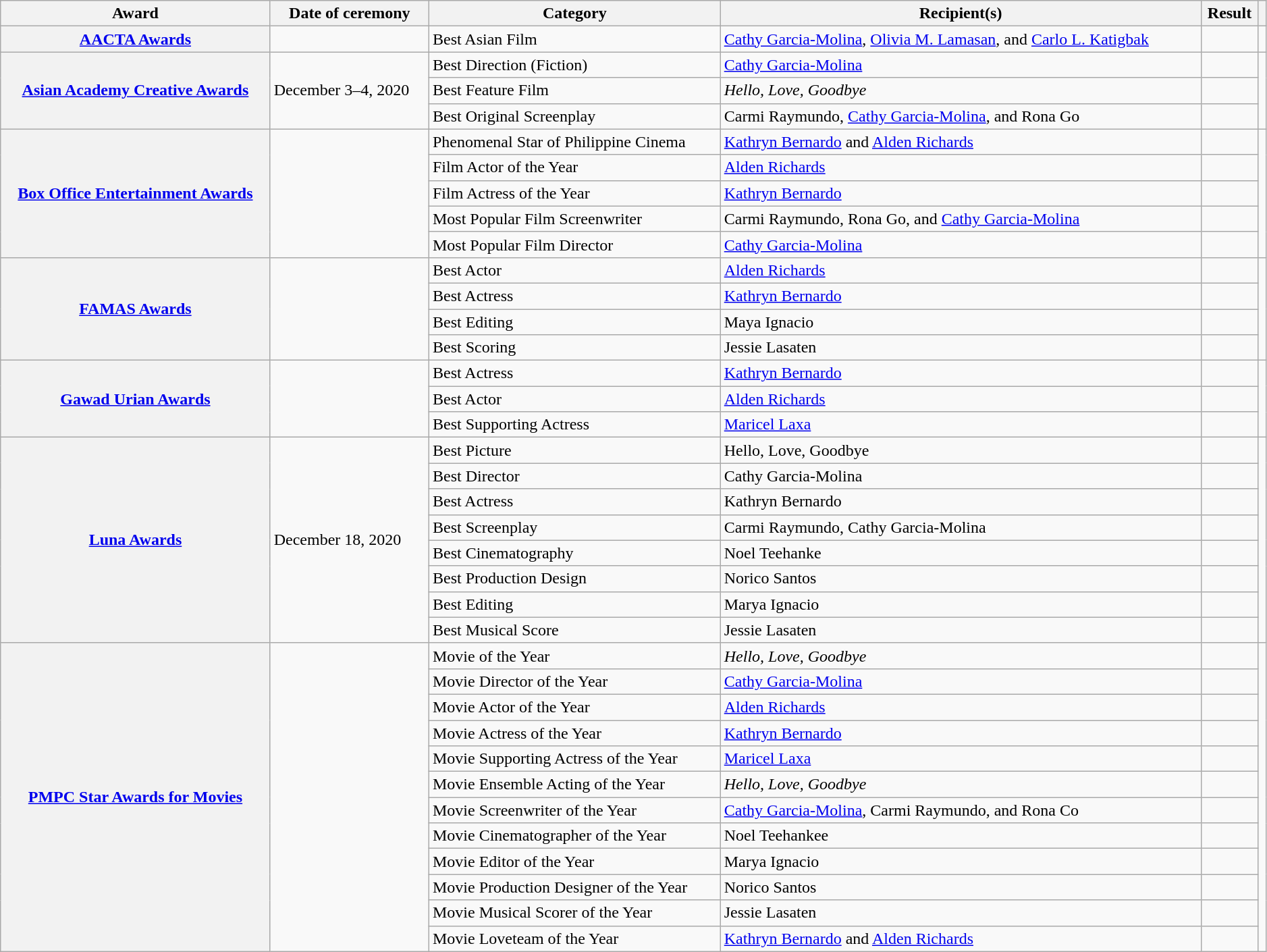<table class="wikitable sortable plainrowheaders" style="width: 99%">
<tr>
<th scope="col">Award</th>
<th scope="col">Date of ceremony</th>
<th scope="col">Category</th>
<th scope="col">Recipient(s)</th>
<th scope="col">Result</th>
<th scope="col" class="unsortable"></th>
</tr>
<tr>
<th scope="row"><a href='#'>AACTA Awards</a></th>
<td><a href='#'></a></td>
<td>Best Asian Film</td>
<td data-sort-value="Garcia-Molina, Cathy; Lamasan, Olivia M.; and Katigbak, Carlo L."><a href='#'>Cathy Garcia-Molina</a>, <a href='#'>Olivia M. Lamasan</a>, and <a href='#'>Carlo L. Katigbak</a></td>
<td></td>
<td align="center"><br></td>
</tr>
<tr>
<th scope="rowgroup" rowspan="3"><a href='#'>Asian Academy Creative Awards</a></th>
<td rowspan="3">December 3–4, 2020</td>
<td>Best Direction (Fiction)</td>
<td data-sort-value="Garcia-Molina, Cathy"><a href='#'>Cathy Garcia-Molina</a></td>
<td></td>
<td rowspan="3" align="center"></td>
</tr>
<tr>
<td>Best Feature Film</td>
<td><em>Hello, Love, Goodbye</em></td>
<td></td>
</tr>
<tr>
<td>Best Original Screenplay</td>
<td data-sort-value="Raymundo, Carmi; Garcia-Molina, Cathy; and Go, Rona">Carmi Raymundo, <a href='#'>Cathy Garcia-Molina</a>, and Rona Go</td>
<td></td>
</tr>
<tr>
<th scope="rowgroup" rowspan="5"><a href='#'>Box Office Entertainment Awards</a></th>
<td rowspan="5"><a href='#'></a></td>
<td>Phenomenal Star of Philippine Cinema</td>
<td data-sort-value="Bernardo, Kathryn and Richards, Alden"><a href='#'>Kathryn Bernardo</a> and <a href='#'>Alden Richards</a></td>
<td></td>
<td rowspan="5" align="center"></td>
</tr>
<tr>
<td>Film Actor of the Year</td>
<td data-sort-value="Richards, Alden"><a href='#'>Alden Richards</a></td>
<td></td>
</tr>
<tr>
<td>Film Actress of the Year</td>
<td data-sort-value="Bernardo, Kathryn"><a href='#'>Kathryn Bernardo</a></td>
<td></td>
</tr>
<tr>
<td>Most Popular Film Screenwriter</td>
<td data-sort-value="Raymundo, Carmi; Go, Rona; and Garcia-Molina, Cathy">Carmi Raymundo, Rona Go, and <a href='#'>Cathy Garcia-Molina</a></td>
<td></td>
</tr>
<tr>
<td>Most Popular Film Director</td>
<td data-sort-value="Garcia-Molina, Cathy"><a href='#'>Cathy Garcia-Molina</a></td>
<td></td>
</tr>
<tr>
<th scope="rowgroup" rowspan="4"><a href='#'>FAMAS Awards</a></th>
<td rowspan="4"></td>
<td>Best Actor</td>
<td data-sort-value="Richards, Alden"><a href='#'>Alden Richards</a></td>
<td></td>
<td rowspan="4" align="center"></td>
</tr>
<tr>
<td>Best Actress</td>
<td data-sort-value="Bernardo, Kathryn"><a href='#'>Kathryn Bernardo</a></td>
<td></td>
</tr>
<tr>
<td>Best Editing</td>
<td data-sort-value="Ignacio, Maya">Maya Ignacio</td>
<td></td>
</tr>
<tr>
<td>Best Scoring</td>
<td data-sort-value="Lasaten, Jessie">Jessie Lasaten</td>
<td></td>
</tr>
<tr>
<th scope="rowgroup" rowspan="3"><a href='#'>Gawad Urian Awards</a></th>
<td rowspan="3"></td>
<td>Best Actress</td>
<td data-sort-value="Bernardo, Kathryn"><a href='#'>Kathryn Bernardo</a></td>
<td></td>
<td rowspan="3" align="center"></td>
</tr>
<tr>
<td>Best Actor</td>
<td data-sort-value="Richards, Alden"><a href='#'>Alden Richards</a></td>
<td></td>
</tr>
<tr>
<td>Best Supporting Actress</td>
<td data-sort-value="Laxa, Maricel"><a href='#'>Maricel Laxa</a></td>
<td></td>
</tr>
<tr>
<th scope="rowgroup" rowspan="8"><a href='#'>Luna Awards</a></th>
<td rowspan="8">December 18, 2020</td>
<td>Best Picture</td>
<td>Hello, Love, Goodbye</td>
<td></td>
<td rowspan="8"></td>
</tr>
<tr>
<td>Best Director</td>
<td>Cathy Garcia-Molina</td>
<td></td>
</tr>
<tr>
<td>Best Actress</td>
<td>Kathryn Bernardo</td>
<td></td>
</tr>
<tr>
<td>Best Screenplay</td>
<td>Carmi Raymundo, Cathy Garcia-Molina</td>
<td></td>
</tr>
<tr>
<td>Best Cinematography</td>
<td>Noel Teehanke</td>
<td></td>
</tr>
<tr>
<td>Best Production Design</td>
<td>Norico Santos</td>
<td></td>
</tr>
<tr>
<td>Best Editing</td>
<td>Marya Ignacio</td>
<td></td>
</tr>
<tr>
<td>Best Musical Score</td>
<td>Jessie Lasaten</td>
<td></td>
</tr>
<tr>
<th scope="rowgroup" rowspan="12"><a href='#'>PMPC Star Awards for Movies</a></th>
<td rowspan="12"></td>
<td>Movie of the Year</td>
<td><em>Hello, Love, Goodbye</em></td>
<td></td>
<td rowspan="12" align="center"><br></td>
</tr>
<tr>
<td>Movie Director of the Year</td>
<td data-sort-value="Garcia-Molina, Cathy"><a href='#'>Cathy Garcia-Molina</a></td>
<td></td>
</tr>
<tr>
<td>Movie Actor of the Year</td>
<td data-sort-value="Richards, Alden"><a href='#'>Alden Richards</a></td>
<td></td>
</tr>
<tr>
<td>Movie Actress of the Year</td>
<td data-sort-value="Bernardo, Kathryn"><a href='#'>Kathryn Bernardo</a></td>
<td></td>
</tr>
<tr>
<td>Movie Supporting Actress of the Year</td>
<td data-sort-value="Laxa, Maricel"><a href='#'>Maricel Laxa</a></td>
<td></td>
</tr>
<tr>
<td>Movie Ensemble Acting of the Year</td>
<td><em>Hello, Love, Goodbye</em></td>
<td></td>
</tr>
<tr>
<td>Movie Screenwriter of the Year</td>
<td data-sort-value="Garcia-Molina, Cathy; Raymundo, Carmi; and Go, Rona"><a href='#'>Cathy Garcia-Molina</a>, Carmi Raymundo, and Rona Co</td>
<td></td>
</tr>
<tr>
<td>Movie Cinematographer of the Year</td>
<td data-sort-value="Teehankee, Noel">Noel Teehankee</td>
<td></td>
</tr>
<tr>
<td>Movie Editor of the Year</td>
<td data-sort-value="Ignacio, Marya">Marya Ignacio</td>
<td></td>
</tr>
<tr>
<td>Movie Production Designer of the Year</td>
<td data-sort-value="Santos, Norico">Norico Santos</td>
<td></td>
</tr>
<tr>
<td>Movie Musical Scorer of the Year</td>
<td data-sort-value="Lasaten, Jessie">Jessie Lasaten</td>
<td></td>
</tr>
<tr>
<td>Movie Loveteam of the Year</td>
<td data-sort-value="Bernardo, Kathryn and Richards, Alden"><a href='#'>Kathryn Bernardo</a> and <a href='#'>Alden Richards</a></td>
<td></td>
</tr>
</table>
